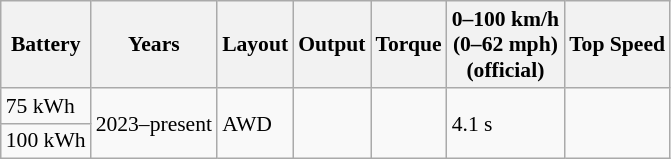<table class="wikitable collapsible" style="text-align:left; font-size:90%;">
<tr>
<th>Battery</th>
<th>Years</th>
<th>Layout</th>
<th>Output</th>
<th>Torque</th>
<th>0–100 km/h<br>(0–62 mph)<br>(official)</th>
<th>Top Speed</th>
</tr>
<tr>
<td>75 kWh</td>
<td rowspan="2">2023–present</td>
<td rowspan="2">AWD</td>
<td rowspan="2"></td>
<td rowspan="2"></td>
<td rowspan="2">4.1 s</td>
<td rowspan="2"></td>
</tr>
<tr>
<td>100 kWh</td>
</tr>
</table>
